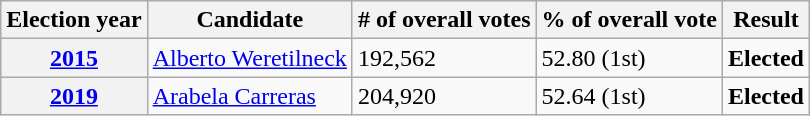<table class=wikitable>
<tr>
<th>Election year</th>
<th>Candidate</th>
<th># of overall votes</th>
<th>% of overall vote</th>
<th>Result</th>
</tr>
<tr>
<th><a href='#'>2015</a></th>
<td><a href='#'>Alberto Weretilneck</a></td>
<td>192,562</td>
<td>52.80 (1st)</td>
<td> <strong>Elected</strong></td>
</tr>
<tr>
<th><a href='#'>2019</a></th>
<td><a href='#'>Arabela Carreras</a></td>
<td>204,920</td>
<td>52.64 (1st)</td>
<td> <strong>Elected</strong></td>
</tr>
</table>
